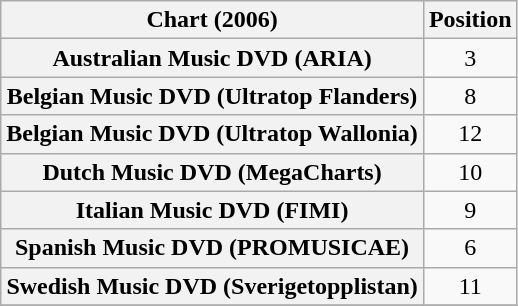<table class="wikitable sortable plainrowheaders" style="text-align:center">
<tr>
<th scope="col">Chart (2006)</th>
<th scope="col">Position</th>
</tr>
<tr>
<th scope="row">Australian Music DVD (ARIA)</th>
<td>3</td>
</tr>
<tr>
<th scope="row">Belgian Music DVD (Ultratop Flanders)</th>
<td>8</td>
</tr>
<tr>
<th scope="row">Belgian Music DVD (Ultratop Wallonia)</th>
<td>12</td>
</tr>
<tr>
<th scope="row">Dutch Music DVD (MegaCharts)</th>
<td>10</td>
</tr>
<tr>
<th scope="row">Italian Music DVD (FIMI)</th>
<td>9</td>
</tr>
<tr>
<th scope="row">Spanish Music DVD (PROMUSICAE)</th>
<td>6</td>
</tr>
<tr>
<th scope="row">Swedish Music DVD (Sverigetopplistan)</th>
<td>11</td>
</tr>
<tr>
</tr>
</table>
